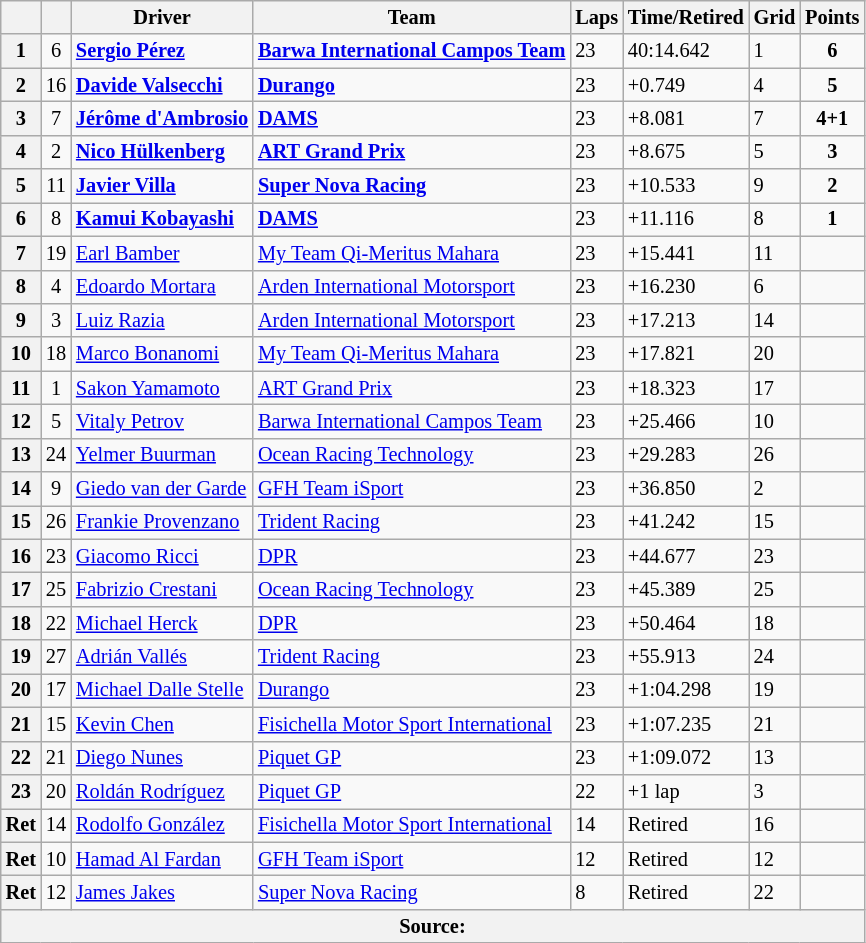<table class="wikitable" style="font-size: 85%">
<tr>
<th></th>
<th></th>
<th>Driver</th>
<th>Team</th>
<th>Laps</th>
<th>Time/Retired</th>
<th>Grid</th>
<th>Points</th>
</tr>
<tr>
<th>1</th>
<td align="center">6</td>
<td> <strong><a href='#'>Sergio Pérez</a></strong></td>
<td><strong><a href='#'>Barwa International Campos Team</a></strong></td>
<td>23</td>
<td>40:14.642</td>
<td>1</td>
<td align="center"><strong>6</strong></td>
</tr>
<tr>
<th>2</th>
<td align="center">16</td>
<td> <strong><a href='#'>Davide Valsecchi</a></strong></td>
<td><strong><a href='#'>Durango</a></strong></td>
<td>23</td>
<td>+0.749</td>
<td>4</td>
<td align="center"><strong>5</strong></td>
</tr>
<tr>
<th>3</th>
<td align="center">7</td>
<td> <strong><a href='#'>Jérôme d'Ambrosio</a></strong></td>
<td><strong><a href='#'>DAMS</a></strong></td>
<td>23</td>
<td>+8.081</td>
<td>7</td>
<td align="center"><strong>4+1</strong></td>
</tr>
<tr>
<th>4</th>
<td align="center">2</td>
<td> <strong><a href='#'>Nico Hülkenberg</a></strong></td>
<td><strong><a href='#'>ART Grand Prix</a></strong></td>
<td>23</td>
<td>+8.675</td>
<td>5</td>
<td align="center"><strong>3</strong></td>
</tr>
<tr>
<th>5</th>
<td align="center">11</td>
<td> <strong><a href='#'>Javier Villa</a></strong></td>
<td><strong><a href='#'>Super Nova Racing</a></strong></td>
<td>23</td>
<td>+10.533</td>
<td>9</td>
<td align="center"><strong>2</strong></td>
</tr>
<tr>
<th>6</th>
<td align="center">8</td>
<td> <strong><a href='#'>Kamui Kobayashi</a></strong></td>
<td><strong><a href='#'>DAMS</a></strong></td>
<td>23</td>
<td>+11.116</td>
<td>8</td>
<td align="center"><strong>1</strong></td>
</tr>
<tr>
<th>7</th>
<td align="center">19</td>
<td> <a href='#'>Earl Bamber</a></td>
<td><a href='#'>My Team Qi-Meritus Mahara</a></td>
<td>23</td>
<td>+15.441</td>
<td>11</td>
<td></td>
</tr>
<tr>
<th>8</th>
<td align="center">4</td>
<td> <a href='#'>Edoardo Mortara</a></td>
<td><a href='#'>Arden International Motorsport</a></td>
<td>23</td>
<td>+16.230</td>
<td>6</td>
<td></td>
</tr>
<tr>
<th>9</th>
<td align="center">3</td>
<td> <a href='#'>Luiz Razia</a></td>
<td><a href='#'>Arden International Motorsport</a></td>
<td>23</td>
<td>+17.213</td>
<td>14</td>
<td></td>
</tr>
<tr>
<th>10</th>
<td align="center">18</td>
<td> <a href='#'>Marco Bonanomi</a></td>
<td><a href='#'>My Team Qi-Meritus Mahara</a></td>
<td>23</td>
<td>+17.821</td>
<td>20</td>
<td></td>
</tr>
<tr>
<th>11</th>
<td align="center">1</td>
<td> <a href='#'>Sakon Yamamoto</a></td>
<td><a href='#'>ART Grand Prix</a></td>
<td>23</td>
<td>+18.323</td>
<td>17</td>
<td></td>
</tr>
<tr>
<th>12</th>
<td align="center">5</td>
<td> <a href='#'>Vitaly Petrov</a></td>
<td><a href='#'>Barwa International Campos Team</a></td>
<td>23</td>
<td>+25.466</td>
<td>10</td>
<td></td>
</tr>
<tr>
<th>13</th>
<td align="center">24</td>
<td> <a href='#'>Yelmer Buurman</a></td>
<td><a href='#'>Ocean Racing Technology</a></td>
<td>23</td>
<td>+29.283</td>
<td>26</td>
<td></td>
</tr>
<tr>
<th>14</th>
<td align="center">9</td>
<td> <a href='#'>Giedo van der Garde</a></td>
<td><a href='#'>GFH Team iSport</a></td>
<td>23</td>
<td>+36.850</td>
<td>2</td>
<td></td>
</tr>
<tr>
<th>15</th>
<td align="center">26</td>
<td> <a href='#'>Frankie Provenzano</a></td>
<td><a href='#'>Trident Racing</a></td>
<td>23</td>
<td>+41.242</td>
<td>15</td>
<td></td>
</tr>
<tr>
<th>16</th>
<td align="center">23</td>
<td> <a href='#'>Giacomo Ricci</a></td>
<td><a href='#'>DPR</a></td>
<td>23</td>
<td>+44.677</td>
<td>23</td>
<td></td>
</tr>
<tr>
<th>17</th>
<td align="center">25</td>
<td> <a href='#'>Fabrizio Crestani</a></td>
<td><a href='#'>Ocean Racing Technology</a></td>
<td>23</td>
<td>+45.389</td>
<td>25</td>
<td></td>
</tr>
<tr>
<th>18</th>
<td align="center">22</td>
<td> <a href='#'>Michael Herck</a></td>
<td><a href='#'>DPR</a></td>
<td>23</td>
<td>+50.464</td>
<td>18</td>
<td></td>
</tr>
<tr>
<th>19</th>
<td align="center">27</td>
<td> <a href='#'>Adrián Vallés</a></td>
<td><a href='#'>Trident Racing</a></td>
<td>23</td>
<td>+55.913</td>
<td>24</td>
<td></td>
</tr>
<tr>
<th>20</th>
<td align="center">17</td>
<td> <a href='#'>Michael Dalle Stelle</a></td>
<td><a href='#'>Durango</a></td>
<td>23</td>
<td>+1:04.298</td>
<td>19</td>
<td></td>
</tr>
<tr>
<th>21</th>
<td align="center">15</td>
<td> <a href='#'>Kevin Chen</a></td>
<td><a href='#'>Fisichella Motor Sport International</a></td>
<td>23</td>
<td>+1:07.235</td>
<td>21</td>
<td></td>
</tr>
<tr>
<th>22</th>
<td align="center">21</td>
<td> <a href='#'>Diego Nunes</a></td>
<td><a href='#'>Piquet GP</a></td>
<td>23</td>
<td>+1:09.072</td>
<td>13</td>
<td></td>
</tr>
<tr>
<th>23</th>
<td align="center">20</td>
<td> <a href='#'>Roldán Rodríguez</a></td>
<td><a href='#'>Piquet GP</a></td>
<td>22</td>
<td>+1 lap</td>
<td>3</td>
<td></td>
</tr>
<tr>
<th>Ret</th>
<td align="center">14</td>
<td> <a href='#'>Rodolfo González</a></td>
<td><a href='#'>Fisichella Motor Sport International</a></td>
<td>14</td>
<td>Retired</td>
<td>16</td>
<td></td>
</tr>
<tr>
<th>Ret</th>
<td align="center">10</td>
<td> <a href='#'>Hamad Al Fardan</a></td>
<td><a href='#'>GFH Team iSport</a></td>
<td>12</td>
<td>Retired</td>
<td>12</td>
<td></td>
</tr>
<tr>
<th>Ret</th>
<td align="center">12</td>
<td> <a href='#'>James Jakes</a></td>
<td><a href='#'>Super Nova Racing</a></td>
<td>8</td>
<td>Retired</td>
<td>22</td>
<td></td>
</tr>
<tr>
<th colspan="8">Source:</th>
</tr>
</table>
